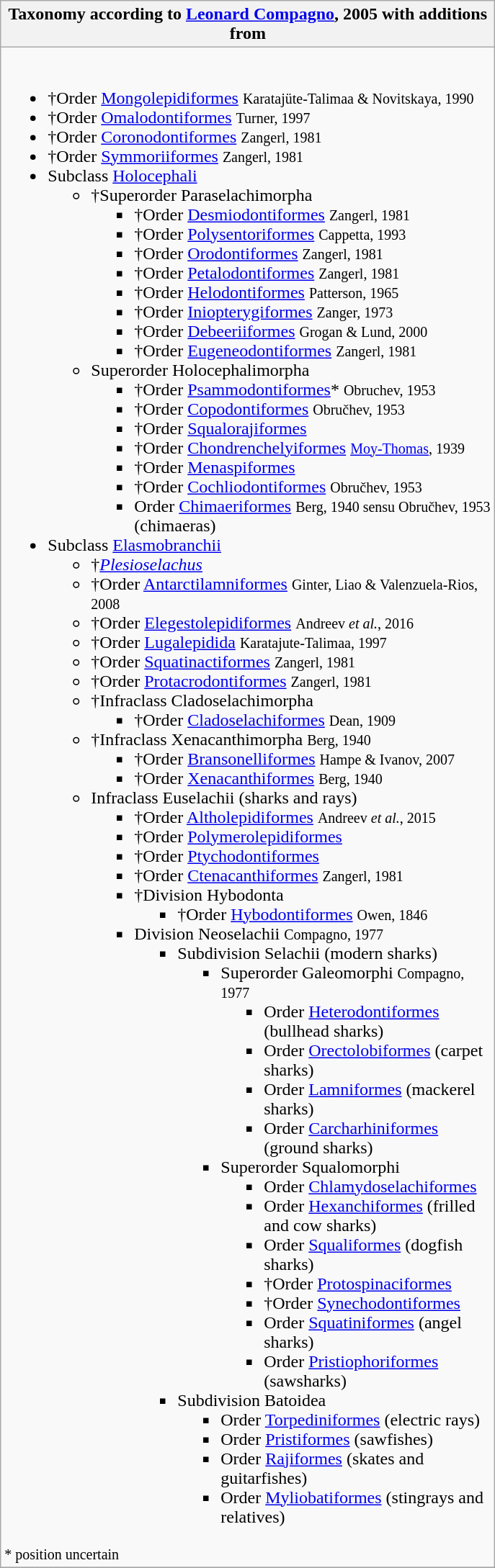<table class="wikitable collapsible collapsed">
<tr>
<th width=450px>Taxonomy according to <a href='#'>Leonard Compagno</a>, 2005 with additions from </th>
</tr>
<tr>
<td><br><ul><li>†Order <a href='#'>Mongolepidiformes</a> <small>Karatajüte-Talimaa & Novitskaya, 1990</small></li><li>†Order <a href='#'>Omalodontiformes</a> <small>Turner, 1997</small></li><li>†Order <a href='#'>Coronodontiformes</a> <small>Zangerl, 1981</small></li><li>†Order <a href='#'>Symmoriiformes</a> <small>Zangerl, 1981</small></li><li>Subclass <a href='#'>Holocephali</a><ul><li>†Superorder Paraselachimorpha<ul><li>†Order <a href='#'>Desmiodontiformes</a> <small>Zangerl, 1981</small></li><li>†Order <a href='#'>Polysentoriformes</a> <small>Cappetta, 1993</small></li><li>†Order <a href='#'>Orodontiformes</a> <small>Zangerl, 1981</small></li><li>†Order <a href='#'>Petalodontiformes</a> <small>Zangerl, 1981</small></li><li>†Order <a href='#'>Helodontiformes</a> <small>Patterson, 1965</small></li><li>†Order <a href='#'>Iniopterygiformes</a> <small>Zanger, 1973</small></li><li>†Order <a href='#'>Debeeriiformes</a> <small>Grogan & Lund, 2000</small></li><li>†Order <a href='#'>Eugeneodontiformes</a> <small>Zangerl, 1981</small></li></ul></li><li>Superorder Holocephalimorpha <small></small><ul><li>†Order <a href='#'>Psammodontiformes</a>* <small>Obruchev, 1953</small></li><li>†Order <a href='#'>Copodontiformes</a> <small>Obručhev, 1953</small></li><li>†Order <a href='#'>Squalorajiformes</a> <small></small></li><li>†Order <a href='#'>Chondrenchelyiformes</a> <small><a href='#'>Moy-Thomas</a>, 1939</small></li><li>†Order <a href='#'>Menaspiformes</a> <small></small></li><li>†Order <a href='#'>Cochliodontiformes</a> <small>Obručhev, 1953</small></li><li>Order <a href='#'>Chimaeriformes</a> <small>Berg, 1940 sensu Obručhev, 1953</small> (chimaeras)</li></ul></li></ul></li><li>Subclass <a href='#'>Elasmobranchii</a><ul><li>†<em><a href='#'>Plesioselachus</a></em> <small></small></li><li>†Order <a href='#'>Antarctilamniformes</a> <small>Ginter, Liao & Valenzuela-Rios, 2008</small></li><li>†Order <a href='#'>Elegestolepidiformes</a> <small>Andreev <em>et al.</em>, 2016</small></li><li>†Order <a href='#'>Lugalepidida</a> <small>Karatajute-Talimaa, 1997</small></li><li>†Order <a href='#'>Squatinactiformes</a> <small>Zangerl, 1981</small></li><li>†Order <a href='#'>Protacrodontiformes</a> <small>Zangerl, 1981</small></li><li>†Infraclass Cladoselachimorpha <small></small><ul><li>†Order <a href='#'>Cladoselachiformes</a> <small>Dean, 1909</small></li></ul></li><li>†Infraclass Xenacanthimorpha <small>Berg, 1940</small><ul><li>†Order <a href='#'>Bransonelliformes</a> <small>Hampe & Ivanov, 2007</small></li><li>†Order <a href='#'>Xenacanthiformes</a> <small>Berg, 1940</small></li></ul></li><li>Infraclass Euselachii (sharks and rays)<ul><li>†Order <a href='#'>Altholepidiformes</a> <small>Andreev <em>et al.</em>, 2015</small></li><li>†Order <a href='#'>Polymerolepidiformes</a> <small></small></li><li>†Order <a href='#'>Ptychodontiformes</a> <small></small></li><li>†Order <a href='#'>Ctenacanthiformes</a> <small>Zangerl, 1981</small></li><li>†Division Hybodonta<ul><li>†Order <a href='#'>Hybodontiformes</a> <small>Owen, 1846</small></li></ul></li><li>Division Neoselachii <small>Compagno, 1977</small><ul><li>Subdivision Selachii (modern sharks)<ul><li>Superorder Galeomorphi <small>Compagno, 1977</small><ul><li>Order <a href='#'>Heterodontiformes</a> (bullhead sharks)</li><li>Order <a href='#'>Orectolobiformes</a> (carpet sharks)</li><li>Order <a href='#'>Lamniformes</a> (mackerel sharks)</li><li>Order <a href='#'>Carcharhiniformes</a> (ground sharks)</li></ul></li><li>Superorder Squalomorphi<ul><li>Order <a href='#'>Chlamydoselachiformes</a></li><li>Order <a href='#'>Hexanchiformes</a> (frilled and cow sharks)</li><li>Order <a href='#'>Squaliformes</a> (dogfish sharks)</li><li>†Order <a href='#'>Protospinaciformes</a></li><li>†Order <a href='#'>Synechodontiformes</a></li><li>Order <a href='#'>Squatiniformes</a> (angel sharks)</li><li>Order <a href='#'>Pristiophoriformes</a> (sawsharks)</li></ul></li></ul></li><li>Subdivision Batoidea<ul><li>Order <a href='#'>Torpediniformes</a> (electric rays)</li><li>Order <a href='#'>Pristiformes</a> (sawfishes)</li><li>Order <a href='#'>Rajiformes</a> (skates and guitarfishes)</li><li>Order <a href='#'>Myliobatiformes</a> (stingrays and relatives)</li></ul></li></ul></li></ul></li></ul></li></ul><small>* position uncertain</small></td>
</tr>
<tr>
</tr>
</table>
